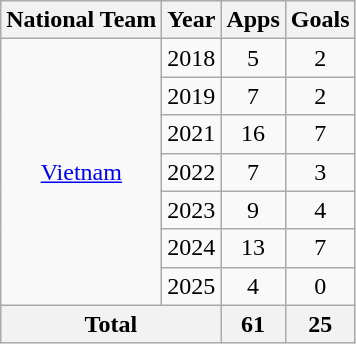<table class="wikitable" style="text-align:center">
<tr>
<th>National Team</th>
<th>Year</th>
<th>Apps</th>
<th>Goals</th>
</tr>
<tr>
<td rowspan="7"><a href='#'>Vietnam</a></td>
<td>2018</td>
<td>5</td>
<td>2</td>
</tr>
<tr>
<td>2019</td>
<td>7</td>
<td>2</td>
</tr>
<tr>
<td>2021</td>
<td>16</td>
<td>7</td>
</tr>
<tr>
<td>2022</td>
<td>7</td>
<td>3</td>
</tr>
<tr>
<td>2023</td>
<td>9</td>
<td>4</td>
</tr>
<tr>
<td>2024</td>
<td>13</td>
<td>7</td>
</tr>
<tr>
<td>2025</td>
<td>4</td>
<td>0</td>
</tr>
<tr>
<th colspan=2>Total</th>
<th>61</th>
<th>25</th>
</tr>
</table>
